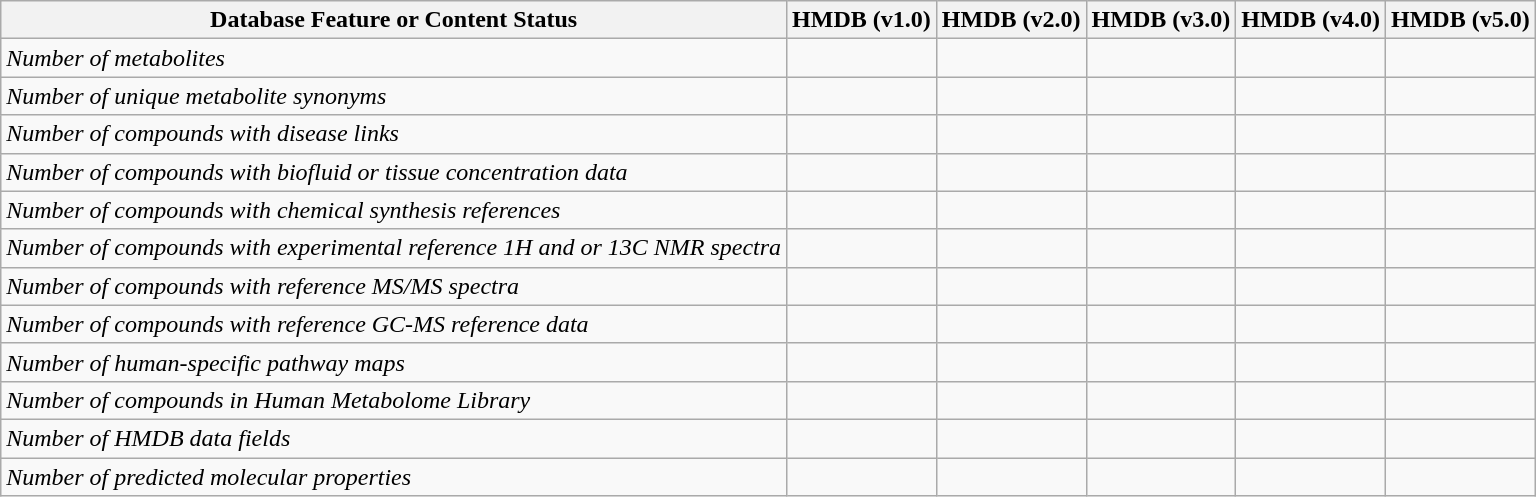<table class="wikitable">
<tr>
<th>Database Feature or Content Status</th>
<th>HMDB (v1.0)</th>
<th>HMDB (v2.0)</th>
<th>HMDB (v3.0)</th>
<th>HMDB (v4.0)</th>
<th>HMDB (v5.0)</th>
</tr>
<tr>
<td><em>Number of metabolites</em></td>
<td align="right"></td>
<td align="right"></td>
<td align="right"></td>
<td align="right"></td>
<td align="right"></td>
</tr>
<tr>
<td><em>Number of unique metabolite synonyms</em></td>
<td align="right"></td>
<td align="right"></td>
<td align="right"></td>
<td align="right"></td>
<td align="right"></td>
</tr>
<tr>
<td><em>Number of compounds with disease links</em></td>
<td align="right"></td>
<td align="right"></td>
<td align="right"></td>
<td align="right"></td>
<td align="right"></td>
</tr>
<tr>
<td><em>Number of compounds with biofluid or tissue concentration data</em></td>
<td align="right"></td>
<td align="right"></td>
<td align="right"></td>
<td align="right"></td>
<td align="right"></td>
</tr>
<tr>
<td><em>Number of compounds with chemical synthesis references</em></td>
<td align="right"></td>
<td align="right"></td>
<td align="right"></td>
<td align="right"></td>
<td align="right"></td>
</tr>
<tr>
<td><em>Number of compounds with experimental reference 1H and or 13C NMR spectra</em></td>
<td align="right"></td>
<td align="right"></td>
<td align="right"></td>
<td align="right"></td>
<td align="right"></td>
</tr>
<tr>
<td><em>Number of compounds with reference MS/MS spectra</em></td>
<td align="right"></td>
<td align="right"></td>
<td align="right"></td>
<td align="right"></td>
<td align="right"></td>
</tr>
<tr>
<td><em>Number of compounds with reference GC-MS reference data</em></td>
<td align="right"></td>
<td align="right"></td>
<td align="right"></td>
<td align="right"></td>
<td align="right"></td>
</tr>
<tr>
<td><em>Number of human-specific pathway maps</em></td>
<td align="right"></td>
<td align="right"></td>
<td align="right"></td>
<td align="right"></td>
<td align="right"></td>
</tr>
<tr>
<td><em>Number of compounds in Human Metabolome Library</em></td>
<td align="right"></td>
<td align="right"></td>
<td align="right"></td>
<td align="right"></td>
<td align="right"></td>
</tr>
<tr>
<td><em>Number of HMDB data fields</em></td>
<td align="right"></td>
<td align="right"></td>
<td align="right"></td>
<td align="right"></td>
<td align="right"></td>
</tr>
<tr>
<td><em>Number of predicted molecular properties</em></td>
<td align="right"></td>
<td align="right"></td>
<td align="right"></td>
<td align="right"></td>
<td align="right"></td>
</tr>
</table>
